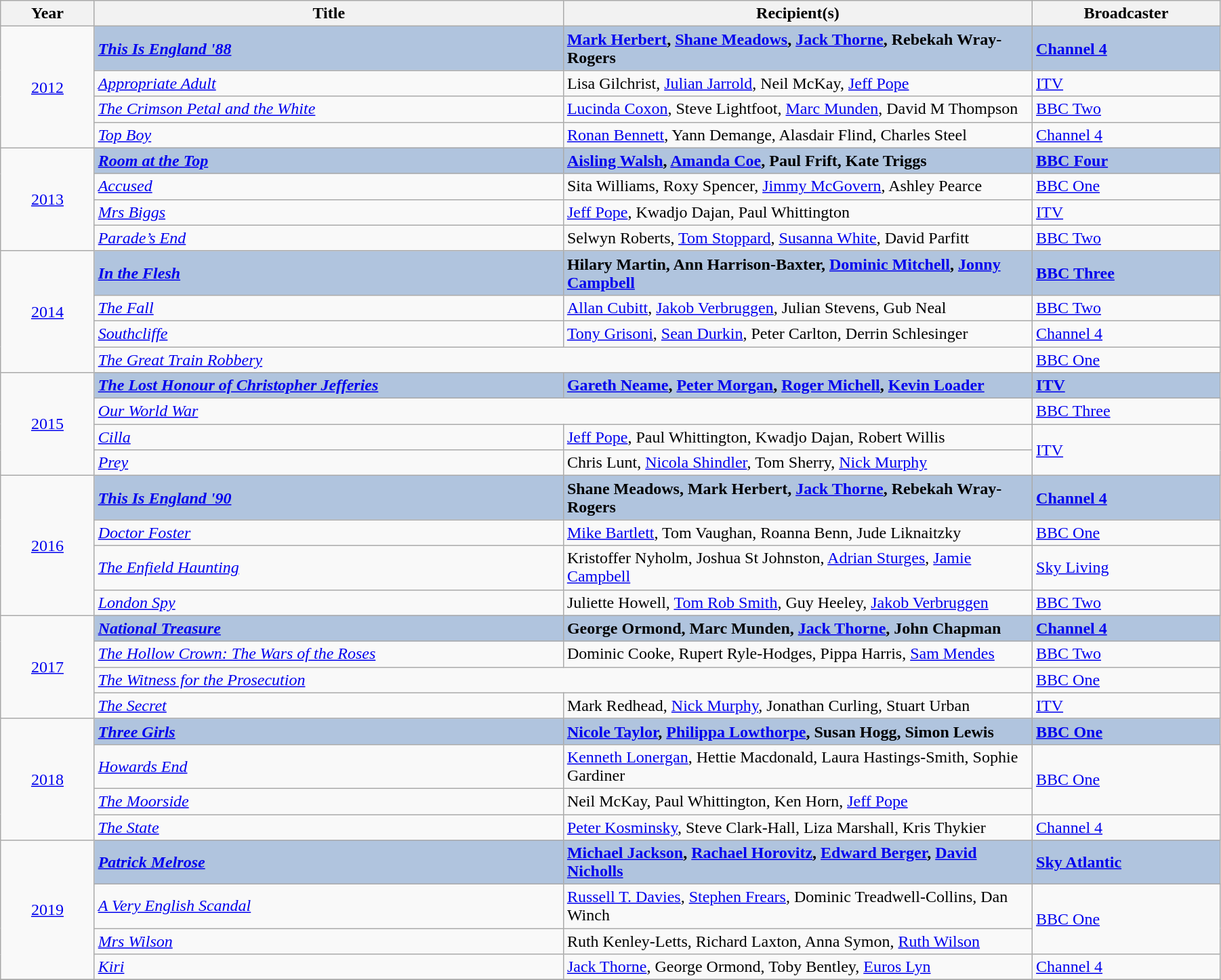<table class="wikitable" width="95%">
<tr>
<th width=5%>Year</th>
<th width=25%>Title</th>
<th width=25%><strong>Recipient(s)</strong></th>
<th width=10%>Broadcaster</th>
</tr>
<tr>
<td rowspan="4" style="text-align:center;"><a href='#'>2012</a></td>
<td style="background:#B0C4DE;"><strong><em><a href='#'>This Is England '88</a></em></strong></td>
<td style="background:#B0C4DE;"><strong><a href='#'>Mark Herbert</a>, <a href='#'>Shane Meadows</a>, <a href='#'>Jack Thorne</a>, Rebekah Wray-Rogers</strong></td>
<td style="background:#B0C4DE;"><strong><a href='#'>Channel 4</a></strong></td>
</tr>
<tr>
<td><em><a href='#'>Appropriate Adult</a></em></td>
<td>Lisa Gilchrist, <a href='#'>Julian Jarrold</a>, Neil McKay, <a href='#'>Jeff Pope</a></td>
<td><a href='#'>ITV</a></td>
</tr>
<tr>
<td><em><a href='#'>The Crimson Petal and the White</a></em></td>
<td><a href='#'>Lucinda Coxon</a>, Steve Lightfoot, <a href='#'>Marc Munden</a>, David M Thompson</td>
<td><a href='#'>BBC Two</a></td>
</tr>
<tr>
<td><em><a href='#'>Top Boy</a></em></td>
<td><a href='#'>Ronan Bennett</a>, Yann Demange, Alasdair Flind, Charles Steel</td>
<td><a href='#'>Channel 4</a></td>
</tr>
<tr>
<td rowspan="4" style="text-align:center;"><a href='#'>2013</a></td>
<td style="background:#B0C4DE;"><strong><em><a href='#'>Room at the Top</a></em></strong></td>
<td style="background:#B0C4DE;"><strong><a href='#'>Aisling Walsh</a>, <a href='#'>Amanda Coe</a>, Paul Frift, Kate Triggs</strong></td>
<td style="background:#B0C4DE;"><strong><a href='#'>BBC Four</a></strong></td>
</tr>
<tr>
<td><em><a href='#'>Accused</a></em></td>
<td>Sita Williams, Roxy Spencer, <a href='#'>Jimmy McGovern</a>, Ashley Pearce</td>
<td><a href='#'>BBC One</a></td>
</tr>
<tr>
<td><em><a href='#'>Mrs Biggs</a></em></td>
<td><a href='#'>Jeff Pope</a>, Kwadjo Dajan, Paul Whittington</td>
<td><a href='#'>ITV</a></td>
</tr>
<tr>
<td><em><a href='#'>Parade’s End</a></em></td>
<td>Selwyn Roberts, <a href='#'>Tom Stoppard</a>, <a href='#'>Susanna White</a>, David Parfitt</td>
<td><a href='#'>BBC Two</a></td>
</tr>
<tr>
<td rowspan="4" style="text-align:center;"><a href='#'>2014</a></td>
<td style="background:#B0C4DE;"><strong><em><a href='#'>In the Flesh</a></em></strong></td>
<td style="background:#B0C4DE;"><strong>Hilary Martin, Ann Harrison-Baxter, <a href='#'>Dominic Mitchell</a>, <a href='#'>Jonny Campbell</a></strong></td>
<td style="background:#B0C4DE;"><strong><a href='#'>BBC Three</a></strong></td>
</tr>
<tr>
<td><em><a href='#'>The Fall</a></em></td>
<td><a href='#'>Allan Cubitt</a>, <a href='#'>Jakob Verbruggen</a>, Julian Stevens, Gub Neal</td>
<td><a href='#'>BBC Two</a></td>
</tr>
<tr>
<td><em><a href='#'>Southcliffe</a></em></td>
<td><a href='#'>Tony Grisoni</a>, <a href='#'>Sean Durkin</a>, Peter Carlton, Derrin Schlesinger</td>
<td><a href='#'>Channel 4</a></td>
</tr>
<tr>
<td colspan="2"><em><a href='#'>The Great Train Robbery</a></em></td>
<td><a href='#'>BBC One</a></td>
</tr>
<tr>
<td rowspan="4" style="text-align:center;"><a href='#'>2015</a></td>
<td style="background:#B0C4DE;"><strong><em><a href='#'>The Lost Honour of Christopher Jefferies</a></em></strong></td>
<td style="background:#B0C4DE;"><strong><a href='#'>Gareth Neame</a>, <a href='#'>Peter Morgan</a>, <a href='#'>Roger Michell</a>, <a href='#'>Kevin Loader</a></strong></td>
<td style="background:#B0C4DE;"><strong><a href='#'>ITV</a></strong></td>
</tr>
<tr>
<td colspan="2"><em><a href='#'>Our World War</a></em></td>
<td><a href='#'>BBC Three</a></td>
</tr>
<tr>
<td><em><a href='#'>Cilla</a></em></td>
<td><a href='#'>Jeff Pope</a>, Paul Whittington, Kwadjo Dajan, Robert Willis</td>
<td rowspan="2"><a href='#'>ITV</a></td>
</tr>
<tr>
<td><em><a href='#'>Prey</a></em></td>
<td>Chris Lunt, <a href='#'>Nicola Shindler</a>, Tom Sherry, <a href='#'>Nick Murphy</a></td>
</tr>
<tr>
<td rowspan="4" style="text-align:center;"><a href='#'>2016</a></td>
<td style="background:#B0C4DE;"><strong><em><a href='#'>This Is England '90</a></em></strong></td>
<td style="background:#B0C4DE;"><strong>Shane Meadows, Mark Herbert, <a href='#'>Jack Thorne</a>, Rebekah Wray-Rogers</strong></td>
<td style="background:#B0C4DE;"><strong><a href='#'>Channel 4</a></strong></td>
</tr>
<tr>
<td><em><a href='#'>Doctor Foster</a></em></td>
<td><a href='#'>Mike Bartlett</a>, Tom Vaughan, Roanna Benn, Jude Liknaitzky</td>
<td><a href='#'>BBC One</a></td>
</tr>
<tr>
<td><em><a href='#'>The Enfield Haunting</a></em></td>
<td>Kristoffer Nyholm, Joshua St Johnston, <a href='#'>Adrian Sturges</a>, <a href='#'>Jamie Campbell</a></td>
<td><a href='#'>Sky Living</a></td>
</tr>
<tr>
<td><em><a href='#'>London Spy</a></em></td>
<td>Juliette Howell, <a href='#'>Tom Rob Smith</a>, Guy Heeley, <a href='#'>Jakob Verbruggen</a></td>
<td><a href='#'>BBC Two</a></td>
</tr>
<tr>
<td rowspan="4" style="text-align:center;"><a href='#'>2017</a></td>
<td style="background:#B0C4DE;"><strong><em><a href='#'>National Treasure</a></em></strong></td>
<td style="background:#B0C4DE;"><strong>George Ormond, Marc Munden, <a href='#'>Jack Thorne</a>, John Chapman</strong></td>
<td style="background:#B0C4DE;"><strong><a href='#'>Channel 4</a></strong></td>
</tr>
<tr>
<td><em><a href='#'>The Hollow Crown: The Wars of the Roses</a></em></td>
<td>Dominic Cooke, Rupert Ryle-Hodges, Pippa Harris, <a href='#'>Sam Mendes</a></td>
<td><a href='#'>BBC Two</a></td>
</tr>
<tr>
<td colspan="2"><em><a href='#'>The Witness for the Prosecution</a></em></td>
<td><a href='#'>BBC One</a></td>
</tr>
<tr>
<td><em><a href='#'>The Secret</a></em></td>
<td>Mark Redhead, <a href='#'>Nick Murphy</a>, Jonathan Curling, Stuart Urban</td>
<td><a href='#'>ITV</a></td>
</tr>
<tr>
<td rowspan="4" style="text-align:center;"><a href='#'>2018</a></td>
<td style="background:#B0C4DE;"><strong><em><a href='#'>Three Girls</a></em></strong></td>
<td style="background:#B0C4DE;"><strong><a href='#'>Nicole Taylor</a>, <a href='#'>Philippa Lowthorpe</a>, Susan Hogg, Simon Lewis</strong></td>
<td style="background:#B0C4DE;"><strong><a href='#'>BBC One</a></strong></td>
</tr>
<tr>
<td><em><a href='#'>Howards End</a></em></td>
<td><a href='#'>Kenneth Lonergan</a>, Hettie Macdonald, Laura Hastings-Smith, Sophie Gardiner</td>
<td rowspan="2"><a href='#'>BBC One</a></td>
</tr>
<tr>
<td><em><a href='#'>The Moorside</a></em></td>
<td>Neil McKay, Paul Whittington, Ken Horn, <a href='#'>Jeff Pope</a></td>
</tr>
<tr>
<td><em><a href='#'>The State</a></em></td>
<td><a href='#'>Peter Kosminsky</a>, Steve Clark-Hall, Liza Marshall, Kris Thykier</td>
<td><a href='#'>Channel 4</a></td>
</tr>
<tr>
<td rowspan="4" style="text-align:center;"><a href='#'>2019</a><br></td>
<td style="background:#B0C4DE;"><strong><em><a href='#'>Patrick Melrose</a></em></strong></td>
<td style="background:#B0C4DE;"><strong><a href='#'>Michael Jackson</a>, <a href='#'>Rachael Horovitz</a>, <a href='#'>Edward Berger</a>, <a href='#'>David Nicholls</a></strong></td>
<td style="background:#B0C4DE;"><strong><a href='#'>Sky Atlantic</a></strong></td>
</tr>
<tr>
<td><em><a href='#'>A Very English Scandal</a></em></td>
<td><a href='#'>Russell T. Davies</a>, <a href='#'>Stephen Frears</a>, Dominic Treadwell-Collins, Dan Winch</td>
<td rowspan="2"><a href='#'>BBC One</a></td>
</tr>
<tr>
<td><em><a href='#'>Mrs Wilson</a></em></td>
<td>Ruth Kenley-Letts, Richard Laxton, Anna Symon, <a href='#'>Ruth Wilson</a></td>
</tr>
<tr>
<td><em><a href='#'>Kiri</a></em></td>
<td><a href='#'>Jack Thorne</a>, George Ormond, Toby Bentley, <a href='#'>Euros Lyn</a></td>
<td><a href='#'>Channel 4</a></td>
</tr>
<tr>
</tr>
</table>
